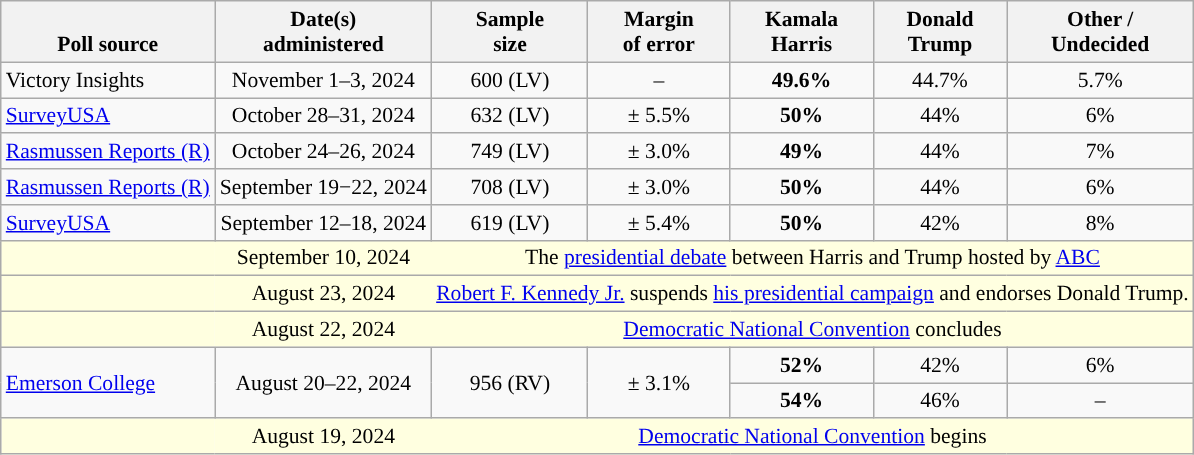<table class="wikitable sortable mw-datatable" style="font-size:90%;text-align:center;line-height:17px">
<tr valign=bottom>
<th>Poll source</th>
<th>Date(s)<br>administered</th>
<th>Sample<br>size</th>
<th>Margin<br>of error</th>
<th class="unsortable">Kamala<br>Harris<br></th>
<th class="unsortable">Donald<br>Trump<br></th>
<th class="unsortable">Other /<br>Undecided</th>
</tr>
<tr>
<td style="text-align:left;">Victory Insights</td>
<td data-sort-value="2024-10-31">November 1–3, 2024</td>
<td>600 (LV)</td>
<td>–</td>
<td style="color:black;background-color:"><strong>49.6%</strong></td>
<td>44.7%</td>
<td>5.7%</td>
</tr>
<tr>
<td style="text-align:left;"><a href='#'>SurveyUSA</a></td>
<td data-sort-value="2024-10-31">October 28–31, 2024</td>
<td>632 (LV)</td>
<td>± 5.5%</td>
<td style="color:black;background-color:"><strong>50%</strong></td>
<td>44%</td>
<td>6%</td>
</tr>
<tr>
<td style="text-align:left;"><a href='#'>Rasmussen Reports (R)</a></td>
<td data-sort-value="2024-10-26">October 24–26, 2024</td>
<td>749 (LV)</td>
<td>± 3.0%</td>
<td style="color:black;background-color:"><strong>49%</strong></td>
<td>44%</td>
<td>7%</td>
</tr>
<tr>
<td style="text-align:left;"><a href='#'>Rasmussen Reports (R)</a></td>
<td data-sort-value="2024-09-22">September 19−22, 2024</td>
<td>708 (LV)</td>
<td>± 3.0%</td>
<td style="color:black;background-color:"><strong>50%</strong></td>
<td>44%</td>
<td>6%</td>
</tr>
<tr>
<td style="text-align:left;"><a href='#'>SurveyUSA</a></td>
<td data-sort-value="2024-09-06">September 12–18, 2024</td>
<td>619 (LV)</td>
<td>± 5.4%</td>
<td style="color:black;background-color:"><strong>50%</strong></td>
<td>42%</td>
<td>8%</td>
</tr>
<tr style="background:lightyellow;">
<td style="border-right-style:hidden; background:lightyellow;"></td>
<td style="border-right-style:hidden; " data-sort-value="2024-07-21">September 10, 2024</td>
<td colspan="5">The <a href='#'>presidential debate</a> between Harris and Trump hosted by <a href='#'>ABC</a></td>
</tr>
<tr style="background:lightyellow;">
<td style="border-right-style:hidden;"></td>
<td style="border-right-style:hidden; " data-sort-value="2024-08-21">August 23, 2024</td>
<td colspan="5"><a href='#'>Robert F. Kennedy Jr.</a> suspends <a href='#'>his presidential campaign</a> and endorses Donald Trump.</td>
</tr>
<tr style="background:lightyellow;">
<td style="border-right-style:hidden;"></td>
<td style="border-right-style:hidden; " data-sort-value="2024-08-22">August 22, 2024</td>
<td colspan="5"><a href='#'>Democratic National Convention</a> concludes</td>
</tr>
<tr>
<td style="text-align:left;" rowspan="2"><a href='#'>Emerson College</a></td>
<td rowspan="2">August 20–22, 2024</td>
<td rowspan="2">956 (RV)</td>
<td rowspan="2">± 3.1%</td>
<td style="color:black;background-color:"><strong>52%</strong></td>
<td>42%</td>
<td>6%</td>
</tr>
<tr>
<td style="color:black;background-color:"><strong>54%</strong></td>
<td>46%</td>
<td>–</td>
</tr>
<tr style="background:lightyellow;">
<td style="border-right-style:hidden;"></td>
<td style="border-right-style:hidden; " data-sort-value="2024-08-19">August 19, 2024</td>
<td colspan="5"><a href='#'>Democratic National Convention</a> begins</td>
</tr>
</table>
